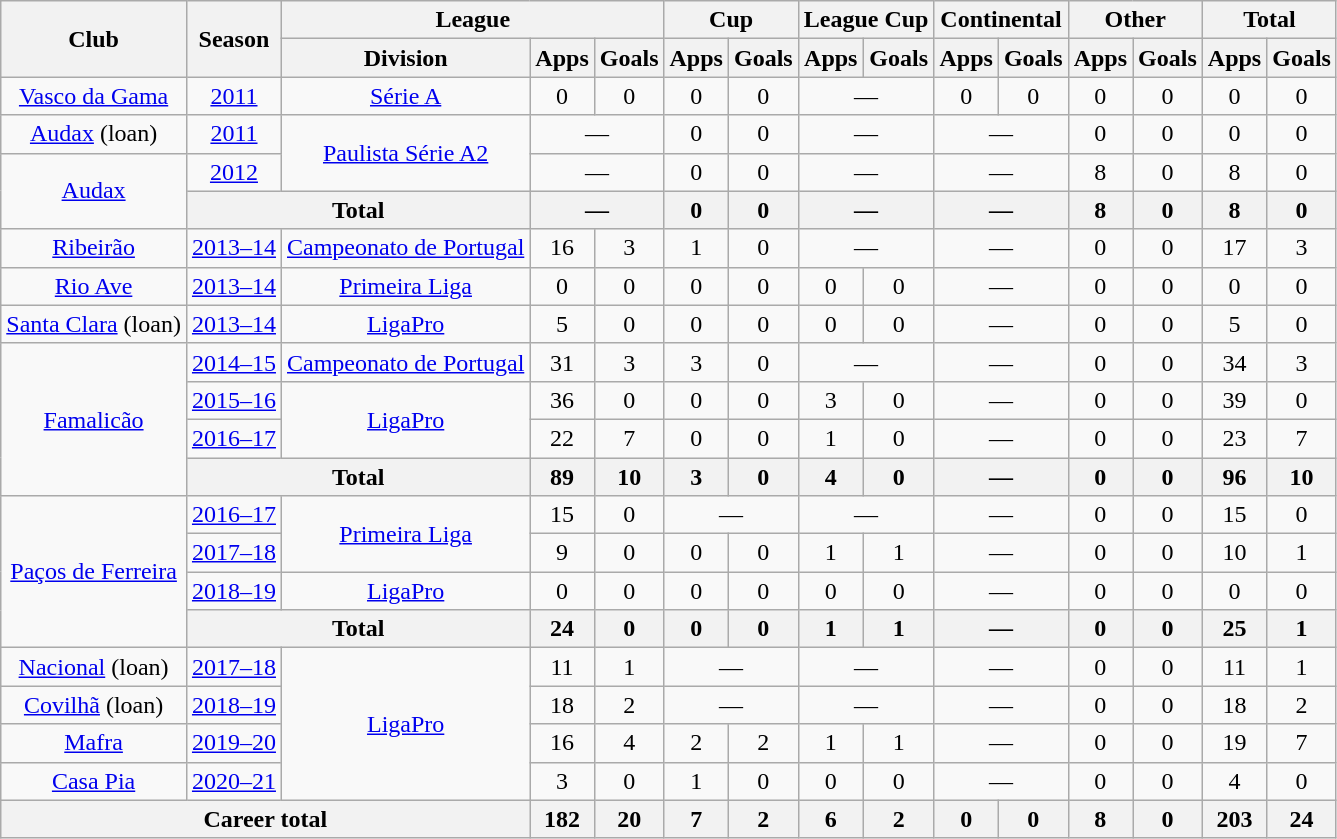<table class="wikitable" style="text-align:center">
<tr>
<th rowspan="2">Club</th>
<th rowspan="2">Season</th>
<th colspan="3">League</th>
<th colspan="2">Cup</th>
<th colspan="2">League Cup</th>
<th colspan="2">Continental</th>
<th colspan="2">Other</th>
<th colspan="2">Total</th>
</tr>
<tr>
<th>Division</th>
<th>Apps</th>
<th>Goals</th>
<th>Apps</th>
<th>Goals</th>
<th>Apps</th>
<th>Goals</th>
<th>Apps</th>
<th>Goals</th>
<th>Apps</th>
<th>Goals</th>
<th>Apps</th>
<th>Goals</th>
</tr>
<tr>
<td rowspan="1"><a href='#'>Vasco da Gama</a></td>
<td><a href='#'>2011</a></td>
<td rowspan="1"><a href='#'>Série A</a></td>
<td>0</td>
<td>0</td>
<td>0</td>
<td>0</td>
<td colspan="2">—</td>
<td>0</td>
<td>0</td>
<td>0</td>
<td>0</td>
<td>0</td>
<td>0</td>
</tr>
<tr>
<td rowspan="1"><a href='#'>Audax</a> (loan)</td>
<td><a href='#'>2011</a></td>
<td rowspan="2"><a href='#'>Paulista Série A2</a></td>
<td colspan="2">—</td>
<td>0</td>
<td>0</td>
<td colspan="2">—</td>
<td colspan="2">—</td>
<td>0</td>
<td>0</td>
<td>0</td>
<td>0</td>
</tr>
<tr>
<td rowspan="2"><a href='#'>Audax</a></td>
<td><a href='#'>2012</a></td>
<td colspan="2">—</td>
<td>0</td>
<td>0</td>
<td colspan="2">—</td>
<td colspan="2">—</td>
<td>8</td>
<td>0</td>
<td>8</td>
<td>0</td>
</tr>
<tr>
<th colspan="2">Total</th>
<th colspan="2">—</th>
<th>0</th>
<th>0</th>
<th colspan="2">—</th>
<th colspan="2">—</th>
<th>8</th>
<th>0</th>
<th>8</th>
<th>0</th>
</tr>
<tr>
<td rowspan="1"><a href='#'>Ribeirão</a></td>
<td><a href='#'>2013–14</a></td>
<td rowspan="1"><a href='#'>Campeonato de Portugal</a></td>
<td>16</td>
<td>3</td>
<td>1</td>
<td>0</td>
<td colspan="2">—</td>
<td colspan="2">—</td>
<td>0</td>
<td>0</td>
<td>17</td>
<td>3</td>
</tr>
<tr>
<td rowspan="1"><a href='#'>Rio Ave</a></td>
<td><a href='#'>2013–14</a></td>
<td rowspan="1"><a href='#'>Primeira Liga</a></td>
<td>0</td>
<td>0</td>
<td>0</td>
<td>0</td>
<td>0</td>
<td>0</td>
<td colspan="2">—</td>
<td>0</td>
<td>0</td>
<td>0</td>
<td>0</td>
</tr>
<tr>
<td rowspan="1"><a href='#'>Santa Clara</a> (loan)</td>
<td><a href='#'>2013–14</a></td>
<td rowspan="1"><a href='#'>LigaPro</a></td>
<td>5</td>
<td>0</td>
<td>0</td>
<td>0</td>
<td>0</td>
<td>0</td>
<td colspan="2">—</td>
<td>0</td>
<td>0</td>
<td>5</td>
<td>0</td>
</tr>
<tr>
<td rowspan="4"><a href='#'>Famalicão</a></td>
<td><a href='#'>2014–15</a></td>
<td rowspan="1"><a href='#'>Campeonato de Portugal</a></td>
<td>31</td>
<td>3</td>
<td>3</td>
<td>0</td>
<td colspan="2">—</td>
<td colspan="2">—</td>
<td>0</td>
<td>0</td>
<td>34</td>
<td>3</td>
</tr>
<tr>
<td><a href='#'>2015–16</a></td>
<td rowspan="2"><a href='#'>LigaPro</a></td>
<td>36</td>
<td>0</td>
<td>0</td>
<td>0</td>
<td>3</td>
<td>0</td>
<td colspan="2">—</td>
<td>0</td>
<td>0</td>
<td>39</td>
<td>0</td>
</tr>
<tr>
<td><a href='#'>2016–17</a></td>
<td>22</td>
<td>7</td>
<td>0</td>
<td>0</td>
<td>1</td>
<td>0</td>
<td colspan="2">—</td>
<td>0</td>
<td>0</td>
<td>23</td>
<td>7</td>
</tr>
<tr>
<th colspan="2">Total</th>
<th>89</th>
<th>10</th>
<th>3</th>
<th>0</th>
<th>4</th>
<th>0</th>
<th colspan="2">—</th>
<th>0</th>
<th>0</th>
<th>96</th>
<th>10</th>
</tr>
<tr>
<td rowspan="4"><a href='#'>Paços de Ferreira</a></td>
<td><a href='#'>2016–17</a></td>
<td rowspan="2"><a href='#'>Primeira Liga</a></td>
<td>15</td>
<td>0</td>
<td colspan="2">—</td>
<td colspan="2">—</td>
<td colspan="2">—</td>
<td>0</td>
<td>0</td>
<td>15</td>
<td>0</td>
</tr>
<tr>
<td><a href='#'>2017–18</a></td>
<td>9</td>
<td>0</td>
<td>0</td>
<td>0</td>
<td>1</td>
<td>1</td>
<td colspan="2">—</td>
<td>0</td>
<td>0</td>
<td>10</td>
<td>1</td>
</tr>
<tr>
<td><a href='#'>2018–19</a></td>
<td rowspan="1"><a href='#'>LigaPro</a></td>
<td>0</td>
<td>0</td>
<td>0</td>
<td>0</td>
<td>0</td>
<td>0</td>
<td colspan="2">—</td>
<td>0</td>
<td>0</td>
<td>0</td>
<td>0</td>
</tr>
<tr>
<th colspan="2">Total</th>
<th>24</th>
<th>0</th>
<th>0</th>
<th>0</th>
<th>1</th>
<th>1</th>
<th colspan="2">—</th>
<th>0</th>
<th>0</th>
<th>25</th>
<th>1</th>
</tr>
<tr>
<td rowspan="1"><a href='#'>Nacional</a> (loan)</td>
<td><a href='#'>2017–18</a></td>
<td rowspan="4"><a href='#'>LigaPro</a></td>
<td>11</td>
<td>1</td>
<td colspan="2">—</td>
<td colspan="2">—</td>
<td colspan="2">—</td>
<td>0</td>
<td>0</td>
<td>11</td>
<td>1</td>
</tr>
<tr>
<td rowspan="1"><a href='#'>Covilhã</a> (loan)</td>
<td><a href='#'>2018–19</a></td>
<td>18</td>
<td>2</td>
<td colspan="2">—</td>
<td colspan="2">—</td>
<td colspan="2">—</td>
<td>0</td>
<td>0</td>
<td>18</td>
<td>2</td>
</tr>
<tr>
<td rowspan="1"><a href='#'>Mafra</a></td>
<td><a href='#'>2019–20</a></td>
<td>16</td>
<td>4</td>
<td>2</td>
<td>2</td>
<td>1</td>
<td>1</td>
<td colspan="2">—</td>
<td>0</td>
<td>0</td>
<td>19</td>
<td>7</td>
</tr>
<tr>
<td rowspan="1"><a href='#'>Casa Pia</a></td>
<td><a href='#'>2020–21</a></td>
<td>3</td>
<td>0</td>
<td>1</td>
<td>0</td>
<td>0</td>
<td>0</td>
<td colspan="2">—</td>
<td>0</td>
<td>0</td>
<td>4</td>
<td>0</td>
</tr>
<tr>
<th colspan="3">Career total</th>
<th>182</th>
<th>20</th>
<th>7</th>
<th>2</th>
<th>6</th>
<th>2</th>
<th>0</th>
<th>0</th>
<th>8</th>
<th>0</th>
<th>203</th>
<th>24</th>
</tr>
</table>
